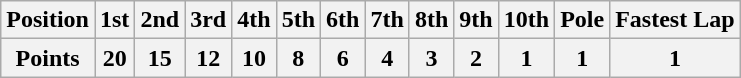<table class="wikitable">
<tr>
<th>Position</th>
<th>1st</th>
<th>2nd</th>
<th>3rd</th>
<th>4th</th>
<th>5th</th>
<th>6th</th>
<th>7th</th>
<th>8th</th>
<th>9th</th>
<th>10th</th>
<th>Pole</th>
<th>Fastest Lap</th>
</tr>
<tr>
<th>Points</th>
<th>20</th>
<th>15</th>
<th>12</th>
<th>10</th>
<th>8</th>
<th>6</th>
<th>4</th>
<th>3</th>
<th>2</th>
<th>1</th>
<th>1</th>
<th>1</th>
</tr>
</table>
